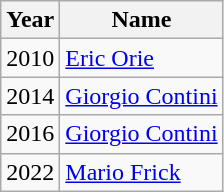<table class="wikitable">
<tr>
<th>Year</th>
<th>Name</th>
</tr>
<tr>
<td>2010</td>
<td> <a href='#'>Eric Orie</a></td>
</tr>
<tr>
<td>2014</td>
<td> <a href='#'>Giorgio Contini</a></td>
</tr>
<tr>
<td>2016</td>
<td> <a href='#'>Giorgio Contini</a></td>
</tr>
<tr>
<td>2022</td>
<td> <a href='#'>Mario Frick</a></td>
</tr>
</table>
